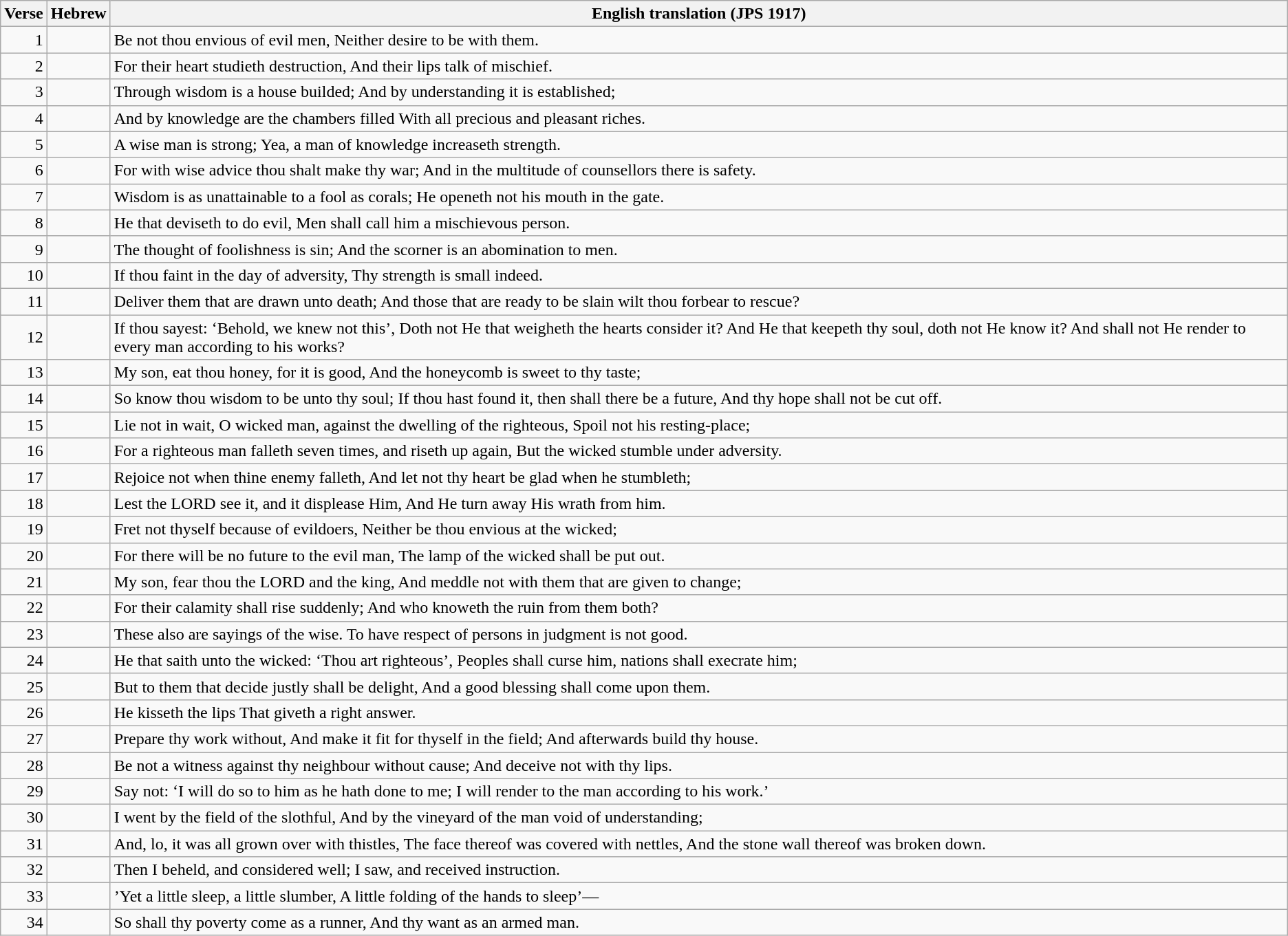<table class="wikitable">
<tr>
<th>Verse</th>
<th>Hebrew</th>
<th>English translation (JPS 1917)</th>
</tr>
<tr>
<td style="text-align:right">1</td>
<td style="text-align:right"></td>
<td>Be not thou envious of evil men, Neither desire to be with them.</td>
</tr>
<tr>
<td style="text-align:right">2</td>
<td style="text-align:right"></td>
<td>For their heart studieth destruction, And their lips talk of mischief.</td>
</tr>
<tr>
<td style="text-align:right">3</td>
<td style="text-align:right"></td>
<td>Through wisdom is a house builded; And by understanding it is established;</td>
</tr>
<tr>
<td style="text-align:right">4</td>
<td style="text-align:right"></td>
<td>And by knowledge are the chambers filled With all precious and pleasant riches.</td>
</tr>
<tr>
<td style="text-align:right">5</td>
<td style="text-align:right"></td>
<td>A wise man is strong; Yea, a man of knowledge increaseth strength.</td>
</tr>
<tr>
<td style="text-align:right">6</td>
<td style="text-align:right"></td>
<td>For with wise advice thou shalt make thy war; And in the multitude of counsellors there is safety.</td>
</tr>
<tr>
<td style="text-align:right">7</td>
<td style="text-align:right"></td>
<td>Wisdom is as unattainable to a fool as corals; He openeth not his mouth in the gate.</td>
</tr>
<tr>
<td style="text-align:right">8</td>
<td style="text-align:right"></td>
<td>He that deviseth to do evil, Men shall call him a mischievous person.</td>
</tr>
<tr>
<td style="text-align:right">9</td>
<td style="text-align:right"></td>
<td>The thought of foolishness is sin; And the scorner is an abomination to men.</td>
</tr>
<tr>
<td style="text-align:right">10</td>
<td style="text-align:right"></td>
<td>If thou faint in the day of adversity, Thy strength is small indeed.</td>
</tr>
<tr>
<td style="text-align:right">11</td>
<td style="text-align:right"></td>
<td>Deliver them that are drawn unto death; And those that are ready to be slain wilt thou forbear to rescue?</td>
</tr>
<tr>
<td style="text-align:right">12</td>
<td style="text-align:right"></td>
<td>If thou sayest: ‘Behold, we knew not this’, Doth not He that weigheth the hearts consider it? And He that keepeth thy soul, doth not He know it? And shall not He render to every man according to his works?</td>
</tr>
<tr>
<td style="text-align:right">13</td>
<td style="text-align:right"></td>
<td>My son, eat thou honey, for it is good, And the honeycomb is sweet to thy taste;</td>
</tr>
<tr>
<td style="text-align:right">14</td>
<td style="text-align:right"></td>
<td>So know thou wisdom to be unto thy soul; If thou hast found it, then shall there be a future, And thy hope shall not be cut off.</td>
</tr>
<tr>
<td style="text-align:right">15</td>
<td style="text-align:right"></td>
<td>Lie not in wait, O wicked man, against the dwelling of the righteous, Spoil not his resting-place;</td>
</tr>
<tr>
<td style="text-align:right">16</td>
<td style="text-align:right"></td>
<td>For a righteous man falleth seven times, and riseth up again, But the wicked stumble under adversity.</td>
</tr>
<tr>
<td style="text-align:right">17</td>
<td style="text-align:right"></td>
<td>Rejoice not when thine enemy falleth, And let not thy heart be glad when he stumbleth;</td>
</tr>
<tr>
<td style="text-align:right">18</td>
<td style="text-align:right"></td>
<td>Lest the LORD see it, and it displease Him, And He turn away His wrath from him.</td>
</tr>
<tr>
<td style="text-align:right">19</td>
<td style="text-align:right"></td>
<td>Fret not thyself because of evildoers, Neither be thou envious at the wicked;</td>
</tr>
<tr>
<td style="text-align:right">20</td>
<td style="text-align:right"></td>
<td>For there will be no future to the evil man, The lamp of the wicked shall be put out.</td>
</tr>
<tr>
<td style="text-align:right">21</td>
<td style="text-align:right"></td>
<td>My son, fear thou the LORD and the king, And meddle not with them that are given to change;</td>
</tr>
<tr>
<td style="text-align:right">22</td>
<td style="text-align:right"></td>
<td>For their calamity shall rise suddenly; And who knoweth the ruin from them both?</td>
</tr>
<tr>
<td style="text-align:right">23</td>
<td style="text-align:right"></td>
<td>These also are sayings of the wise. To have respect of persons in judgment is not good.</td>
</tr>
<tr>
<td style="text-align:right">24</td>
<td style="text-align:right"></td>
<td>He that saith unto the wicked: ‘Thou art righteous’, Peoples shall curse him, nations shall execrate him;</td>
</tr>
<tr>
<td style="text-align:right">25</td>
<td style="text-align:right"></td>
<td>But to them that decide justly shall be delight, And a good blessing shall come upon them.</td>
</tr>
<tr>
<td style="text-align:right">26</td>
<td style="text-align:right"></td>
<td>He kisseth the lips That giveth a right answer.</td>
</tr>
<tr>
<td style="text-align:right">27</td>
<td style="text-align:right"></td>
<td>Prepare thy work without, And make it fit for thyself in the field; And afterwards build thy house.</td>
</tr>
<tr>
<td style="text-align:right">28</td>
<td style="text-align:right"></td>
<td>Be not a witness against thy neighbour without cause; And deceive not with thy lips.</td>
</tr>
<tr>
<td style="text-align:right">29</td>
<td style="text-align:right"></td>
<td>Say not: ‘I will do so to him as he hath done to me; I will render to the man according to his work.’</td>
</tr>
<tr>
<td style="text-align:right">30</td>
<td style="text-align:right"></td>
<td>I went by the field of the slothful, And by the vineyard of the man void of understanding;</td>
</tr>
<tr>
<td style="text-align:right">31</td>
<td style="text-align:right"></td>
<td>And, lo, it was all grown over with thistles, The face thereof was covered with nettles, And the stone wall thereof was broken down.</td>
</tr>
<tr>
<td style="text-align:right">32</td>
<td style="text-align:right"></td>
<td>Then I beheld, and considered well; I saw, and received instruction.</td>
</tr>
<tr>
<td style="text-align:right">33</td>
<td style="text-align:right"></td>
<td>’Yet a little sleep, a little slumber, A little folding of the hands to sleep’—</td>
</tr>
<tr>
<td style="text-align:right">34</td>
<td style="text-align:right"></td>
<td>So shall thy poverty come as a runner, And thy want as an armed man.</td>
</tr>
</table>
